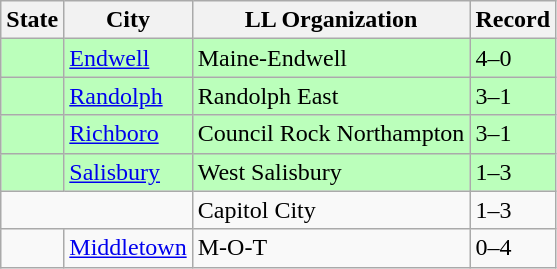<table class="wikitable">
<tr>
<th>State</th>
<th>City</th>
<th>LL Organization</th>
<th>Record</th>
</tr>
<tr bgcolor=#bbffbb>
<td><strong></strong></td>
<td><a href='#'>Endwell</a></td>
<td>Maine-Endwell</td>
<td>4–0</td>
</tr>
<tr bgcolor=#bbffbb>
<td><strong></strong></td>
<td><a href='#'>Randolph</a></td>
<td>Randolph East</td>
<td>3–1</td>
</tr>
<tr bgcolor=#bbffbb>
<td><strong></strong></td>
<td><a href='#'>Richboro</a></td>
<td>Council Rock Northampton</td>
<td>3–1</td>
</tr>
<tr bgcolor=#bbffbb>
<td><strong></strong></td>
<td><a href='#'>Salisbury</a></td>
<td>West Salisbury</td>
<td>1–3</td>
</tr>
<tr>
<td colspan="2"><strong></strong></td>
<td>Capitol City</td>
<td>1–3</td>
</tr>
<tr>
<td><strong></strong></td>
<td><a href='#'>Middletown</a></td>
<td>M-O-T</td>
<td>0–4</td>
</tr>
</table>
